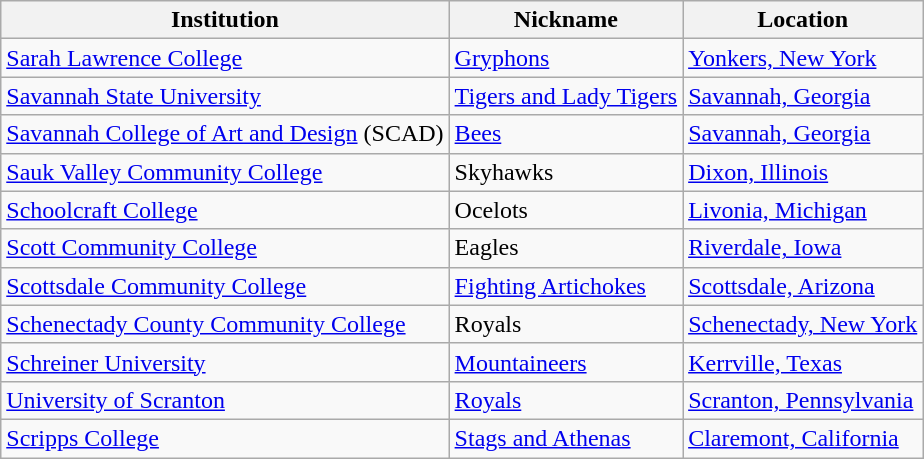<table class="wikitable">
<tr>
<th>Institution</th>
<th>Nickname</th>
<th>Location</th>
</tr>
<tr>
<td><a href='#'>Sarah Lawrence College</a></td>
<td><a href='#'>Gryphons</a></td>
<td><a href='#'>Yonkers, New York</a></td>
</tr>
<tr>
<td><a href='#'>Savannah State University</a></td>
<td><a href='#'>Tigers and Lady Tigers</a></td>
<td><a href='#'>Savannah, Georgia</a></td>
</tr>
<tr>
<td><a href='#'>Savannah College of Art and Design</a> (SCAD)</td>
<td><a href='#'>Bees</a></td>
<td><a href='#'>Savannah, Georgia</a></td>
</tr>
<tr>
<td><a href='#'>Sauk Valley Community College</a></td>
<td>Skyhawks</td>
<td><a href='#'>Dixon, Illinois</a></td>
</tr>
<tr>
<td><a href='#'>Schoolcraft College</a></td>
<td>Ocelots</td>
<td><a href='#'>Livonia, Michigan</a></td>
</tr>
<tr>
<td><a href='#'>Scott Community College</a></td>
<td>Eagles</td>
<td><a href='#'>Riverdale, Iowa</a></td>
</tr>
<tr>
<td><a href='#'>Scottsdale Community College</a></td>
<td><a href='#'>Fighting Artichokes</a></td>
<td><a href='#'>Scottsdale, Arizona</a></td>
</tr>
<tr>
<td><a href='#'>Schenectady County Community College</a></td>
<td>Royals</td>
<td><a href='#'>Schenectady, New York</a></td>
</tr>
<tr>
<td><a href='#'>Schreiner University</a></td>
<td><a href='#'>Mountaineers</a></td>
<td><a href='#'>Kerrville, Texas</a></td>
</tr>
<tr>
<td><a href='#'>University of Scranton</a></td>
<td><a href='#'>Royals</a></td>
<td><a href='#'>Scranton, Pennsylvania</a></td>
</tr>
<tr>
<td><a href='#'>Scripps College</a></td>
<td><a href='#'>Stags and Athenas</a></td>
<td><a href='#'>Claremont, California</a></td>
</tr>
</table>
